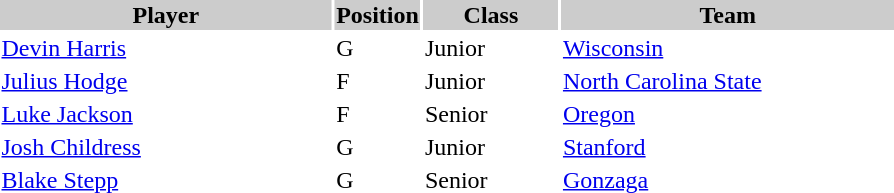<table style="width:600px" "border:'1' 'solid' 'gray' ">
<tr>
<th style="background:#ccc; width:40%;">Player</th>
<th style="background:#ccc; width:4%;">Position</th>
<th style="background:#ccc; width:16%;">Class</th>
<th style="background:#ccc; width:40%;">Team</th>
</tr>
<tr>
<td><a href='#'>Devin Harris</a></td>
<td>G</td>
<td>Junior</td>
<td><a href='#'>Wisconsin</a></td>
</tr>
<tr>
<td><a href='#'>Julius Hodge</a></td>
<td>F</td>
<td>Junior</td>
<td><a href='#'>North Carolina State</a></td>
</tr>
<tr>
<td><a href='#'>Luke Jackson</a></td>
<td>F</td>
<td>Senior</td>
<td><a href='#'>Oregon</a></td>
</tr>
<tr>
<td><a href='#'>Josh Childress</a></td>
<td>G</td>
<td>Junior</td>
<td><a href='#'>Stanford</a></td>
</tr>
<tr>
<td><a href='#'>Blake Stepp</a></td>
<td>G</td>
<td>Senior</td>
<td><a href='#'>Gonzaga</a></td>
</tr>
</table>
